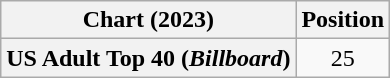<table class="wikitable sortable plainrowheaders" style="text-align:center">
<tr>
<th scope="col">Chart (2023)</th>
<th scope="col">Position</th>
</tr>
<tr>
<th scope="row">US Adult Top 40 (<em>Billboard</em>)</th>
<td>25</td>
</tr>
</table>
